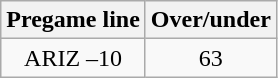<table class="wikitable">
<tr align="center">
<th style=>Pregame line</th>
<th style=>Over/under</th>
</tr>
<tr align="center">
<td>ARIZ –10</td>
<td>63</td>
</tr>
</table>
